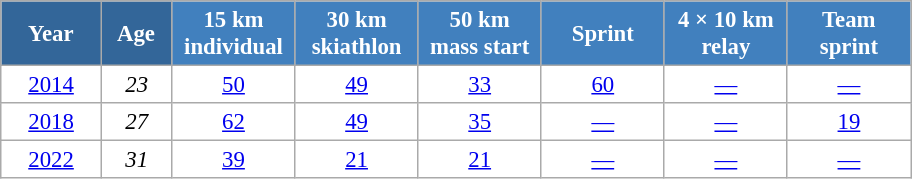<table class="wikitable" style="font-size:95%; text-align:center; border:grey solid 1px; border-collapse:collapse; background:#ffffff;">
<tr>
<th style="background-color:#369; color:white; width:60px;"> Year </th>
<th style="background-color:#369; color:white; width:40px;"> Age </th>
<th style="background-color:#4180be; color:white; width:75px;"> 15 km <br> individual </th>
<th style="background-color:#4180be; color:white; width:75px;"> 30 km <br> skiathlon </th>
<th style="background-color:#4180be; color:white; width:75px;"> 50 km <br> mass start </th>
<th style="background-color:#4180be; color:white; width:75px;"> Sprint </th>
<th style="background-color:#4180be; color:white; width:75px;"> 4 × 10 km <br> relay </th>
<th style="background-color:#4180be; color:white; width:75px;"> Team <br> sprint </th>
</tr>
<tr>
<td><a href='#'>2014</a></td>
<td><em>23</em></td>
<td><a href='#'>50</a></td>
<td><a href='#'>49</a></td>
<td><a href='#'>33</a></td>
<td><a href='#'>60</a></td>
<td><a href='#'>—</a></td>
<td><a href='#'>—</a></td>
</tr>
<tr>
<td><a href='#'>2018</a></td>
<td><em>27</em></td>
<td><a href='#'>62</a></td>
<td><a href='#'>49</a></td>
<td><a href='#'>35</a></td>
<td><a href='#'>—</a></td>
<td><a href='#'>—</a></td>
<td><a href='#'>19</a></td>
</tr>
<tr>
<td><a href='#'>2022</a></td>
<td><em>31</em></td>
<td><a href='#'>39</a></td>
<td><a href='#'>21</a></td>
<td><a href='#'>21</a></td>
<td><a href='#'>—</a></td>
<td><a href='#'>—</a></td>
<td><a href='#'>—</a></td>
</tr>
</table>
